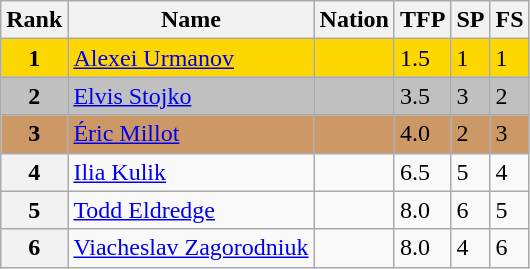<table class="wikitable">
<tr>
<th>Rank</th>
<th>Name</th>
<th>Nation</th>
<th>TFP</th>
<th>SP</th>
<th>FS</th>
</tr>
<tr bgcolor="gold">
<td align="center"><strong>1</strong></td>
<td><a href='#'>Alexei Urmanov</a></td>
<td></td>
<td>1.5</td>
<td>1</td>
<td>1</td>
</tr>
<tr bgcolor="silver">
<td align="center"><strong>2</strong></td>
<td><a href='#'>Elvis Stojko</a></td>
<td></td>
<td>3.5</td>
<td>3</td>
<td>2</td>
</tr>
<tr bgcolor="cc9966">
<td align="center"><strong>3</strong></td>
<td><a href='#'>Éric Millot</a></td>
<td></td>
<td>4.0</td>
<td>2</td>
<td>3</td>
</tr>
<tr>
<th>4</th>
<td><a href='#'>Ilia Kulik</a></td>
<td></td>
<td>6.5</td>
<td>5</td>
<td>4</td>
</tr>
<tr>
<th>5</th>
<td><a href='#'>Todd Eldredge</a></td>
<td></td>
<td>8.0</td>
<td>6</td>
<td>5</td>
</tr>
<tr>
<th>6</th>
<td><a href='#'>Viacheslav Zagorodniuk</a></td>
<td></td>
<td>8.0</td>
<td>4</td>
<td>6</td>
</tr>
</table>
